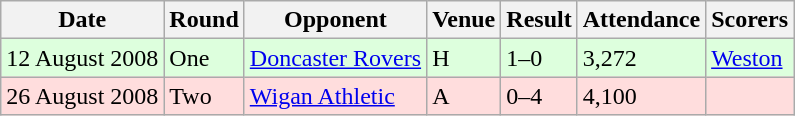<table class="wikitable">
<tr>
<th>Date</th>
<th>Round</th>
<th>Opponent</th>
<th>Venue</th>
<th>Result</th>
<th>Attendance</th>
<th>Scorers</th>
</tr>
<tr bgcolor="#ddffdd">
<td>12 August 2008</td>
<td>One</td>
<td><a href='#'>Doncaster Rovers</a></td>
<td>H</td>
<td>1–0</td>
<td>3,272</td>
<td><a href='#'>Weston</a></td>
</tr>
<tr bgcolor="#ffdddd">
<td>26 August 2008</td>
<td>Two</td>
<td><a href='#'>Wigan Athletic</a></td>
<td>A</td>
<td>0–4</td>
<td>4,100</td>
<td></td>
</tr>
</table>
